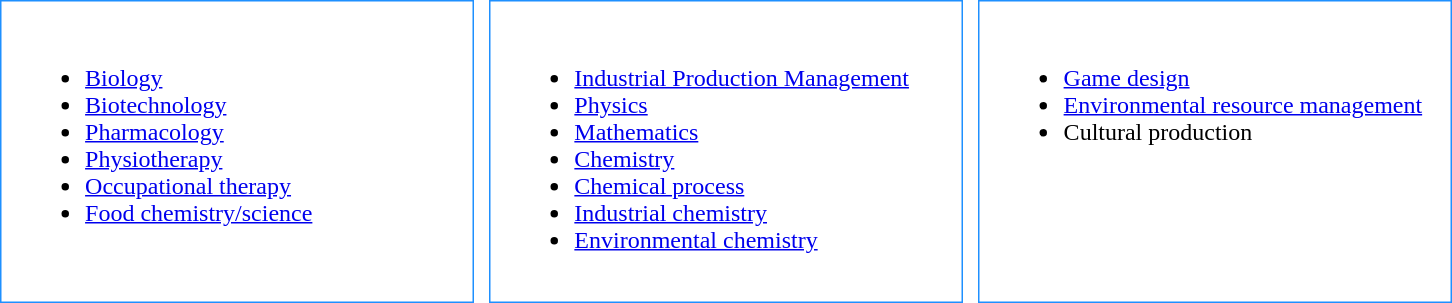<table cellspacing=10 style="margin:1em auto;">
<tr valign="top">
<td width="33%" style="border:1px solid #1E90FF;padding:1em;padding-top:0.5em;"><br><ul><li><a href='#'>Biology</a></li><li><a href='#'>Biotechnology</a></li><li><a href='#'>Pharmacology</a></li><li><a href='#'>Physiotherapy</a></li><li><a href='#'>Occupational therapy</a></li><li><a href='#'>Food chemistry/science</a></li></ul></td>
<td width="33%" style="border:1px solid #1E90FF;padding:1em;padding-top:0.5em;"><br><ul><li><a href='#'>Industrial Production Management</a></li><li><a href='#'>Physics</a></li><li><a href='#'>Mathematics</a></li><li><a href='#'>Chemistry</a></li><li><a href='#'>Chemical process</a></li><li><a href='#'>Industrial chemistry</a></li><li><a href='#'>Environmental chemistry</a></li></ul></td>
<td width="33%" style="border:1px solid #1E90FF;padding:1em;padding-top:0.5em;"><br><ul><li><a href='#'>Game design</a></li><li><a href='#'>Environmental resource management</a></li><li>Cultural production</li></ul></td>
</tr>
</table>
